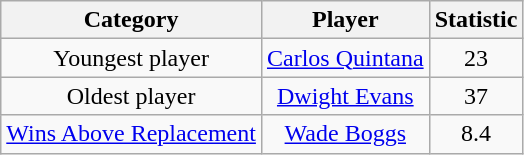<table class="wikitable" style="text-align:center;">
<tr>
<th>Category</th>
<th>Player</th>
<th>Statistic</th>
</tr>
<tr>
<td>Youngest player</td>
<td><a href='#'>Carlos Quintana</a></td>
<td>23</td>
</tr>
<tr>
<td>Oldest player</td>
<td><a href='#'>Dwight Evans</a></td>
<td>37</td>
</tr>
<tr>
<td><a href='#'>Wins Above Replacement</a></td>
<td><a href='#'>Wade Boggs</a></td>
<td>8.4</td>
</tr>
</table>
